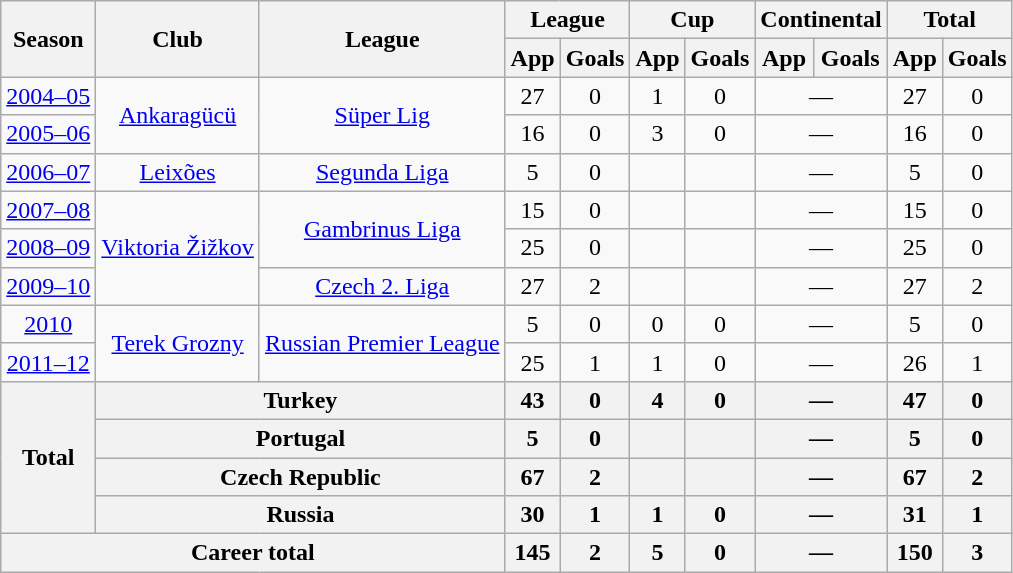<table class="wikitable">
<tr>
<th rowspan=2>Season</th>
<th ! rowspan=2>Club</th>
<th ! rowspan=2>League</th>
<th ! colspan=2>League</th>
<th ! colspan=2>Cup</th>
<th ! colspan=2>Continental</th>
<th colspan=3>Total</th>
</tr>
<tr>
<th>App</th>
<th>Goals</th>
<th>App</th>
<th>Goals</th>
<th>App</th>
<th>Goals</th>
<th>App</th>
<th>Goals</th>
</tr>
<tr align=center>
<td><a href='#'>2004–05</a></td>
<td rowspan="2"><a href='#'>Ankaragücü</a></td>
<td rowspan="2"><a href='#'>Süper Lig</a></td>
<td>27</td>
<td>0</td>
<td>1</td>
<td>0</td>
<td colspan="2">—</td>
<td>27</td>
<td>0</td>
</tr>
<tr align=center>
<td><a href='#'>2005–06</a></td>
<td>16</td>
<td>0</td>
<td>3</td>
<td>0</td>
<td colspan="2">—</td>
<td>16</td>
<td>0</td>
</tr>
<tr align=center>
<td><a href='#'>2006–07</a></td>
<td><a href='#'>Leixões</a></td>
<td><a href='#'>Segunda Liga</a></td>
<td>5</td>
<td>0</td>
<td></td>
<td></td>
<td colspan="2">—</td>
<td>5</td>
<td>0</td>
</tr>
<tr align=center>
<td><a href='#'>2007–08</a></td>
<td rowspan="3"><a href='#'>Viktoria Žižkov</a></td>
<td rowspan="2"><a href='#'>Gambrinus Liga</a></td>
<td>15</td>
<td>0</td>
<td></td>
<td></td>
<td colspan="2">—</td>
<td>15</td>
<td>0</td>
</tr>
<tr align=center>
<td><a href='#'>2008–09</a></td>
<td>25</td>
<td>0</td>
<td></td>
<td></td>
<td colspan="2">—</td>
<td>25</td>
<td>0</td>
</tr>
<tr align=center>
<td><a href='#'>2009–10</a></td>
<td><a href='#'>Czech 2. Liga</a></td>
<td>27</td>
<td>2</td>
<td></td>
<td></td>
<td colspan="2">—</td>
<td>27</td>
<td>2</td>
</tr>
<tr align=center>
<td><a href='#'>2010</a></td>
<td rowspan="2"><a href='#'>Terek Grozny</a></td>
<td rowspan="2"><a href='#'>Russian Premier League</a></td>
<td>5</td>
<td>0</td>
<td>0</td>
<td>0</td>
<td colspan="2">—</td>
<td>5</td>
<td>0</td>
</tr>
<tr align=center>
<td><a href='#'>2011–12</a></td>
<td>25</td>
<td>1</td>
<td>1</td>
<td>0</td>
<td colspan="2">—</td>
<td>26</td>
<td>1</td>
</tr>
<tr>
<th rowspan=4>Total</th>
<th colspan=2>Turkey</th>
<th>43</th>
<th>0</th>
<th>4</th>
<th>0</th>
<th colspan="2">—</th>
<th>47</th>
<th>0</th>
</tr>
<tr>
<th colspan=2>Portugal</th>
<th>5</th>
<th>0</th>
<th></th>
<th></th>
<th colspan="2">—</th>
<th>5</th>
<th>0</th>
</tr>
<tr>
<th colspan=2>Czech Republic</th>
<th>67</th>
<th>2</th>
<th></th>
<th></th>
<th colspan="2">—</th>
<th>67</th>
<th>2</th>
</tr>
<tr>
<th colspan=2>Russia</th>
<th>30</th>
<th>1</th>
<th>1</th>
<th>0</th>
<th colspan="2">—</th>
<th>31</th>
<th>1</th>
</tr>
<tr>
<th colspan=3>Career total</th>
<th>145</th>
<th>2</th>
<th>5</th>
<th>0</th>
<th colspan="2">—</th>
<th>150</th>
<th>3</th>
</tr>
</table>
